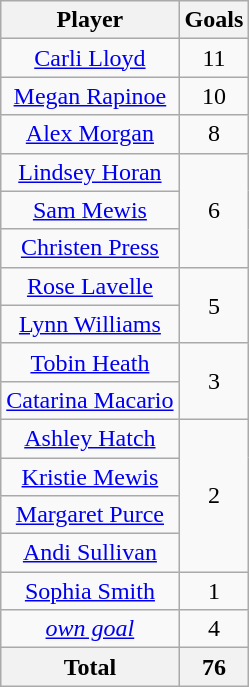<table class="wikitable sortable" style="text-align: center;">
<tr>
<th>Player</th>
<th>Goals</th>
</tr>
<tr>
<td><a href='#'>Carli Lloyd</a></td>
<td>11</td>
</tr>
<tr>
<td><a href='#'>Megan Rapinoe</a></td>
<td>10</td>
</tr>
<tr>
<td><a href='#'>Alex Morgan</a></td>
<td>8</td>
</tr>
<tr>
<td><a href='#'>Lindsey Horan</a></td>
<td rowspan=3>6</td>
</tr>
<tr>
<td><a href='#'>Sam Mewis</a></td>
</tr>
<tr>
<td><a href='#'>Christen Press</a></td>
</tr>
<tr>
<td><a href='#'>Rose Lavelle</a></td>
<td rowspan=2>5</td>
</tr>
<tr>
<td><a href='#'>Lynn Williams</a></td>
</tr>
<tr>
<td><a href='#'>Tobin Heath</a></td>
<td rowspan=2>3</td>
</tr>
<tr>
<td><a href='#'>Catarina Macario</a></td>
</tr>
<tr>
<td><a href='#'>Ashley Hatch</a></td>
<td rowspan=4>2</td>
</tr>
<tr>
<td><a href='#'>Kristie Mewis</a></td>
</tr>
<tr>
<td><a href='#'>Margaret Purce</a></td>
</tr>
<tr>
<td><a href='#'>Andi Sullivan</a></td>
</tr>
<tr>
<td><a href='#'>Sophia Smith</a></td>
<td>1</td>
</tr>
<tr>
<td><em><a href='#'>own goal</a></em></td>
<td>4</td>
</tr>
<tr>
<th>Total</th>
<th>76</th>
</tr>
</table>
